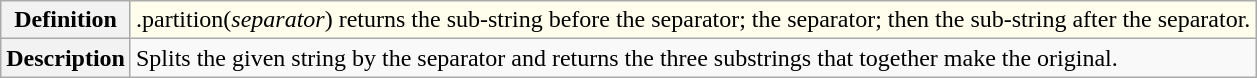<table class="wikitable">
<tr style="background:#fffeed;">
<th>Definition</th>
<td><string>.partition(<em>separator</em>) returns the sub-string before the separator; the separator; then the sub-string after the separator.</td>
</tr>
<tr>
<th>Description</th>
<td>Splits the given string by the separator and returns the three substrings that together make the original.</td>
</tr>
</table>
